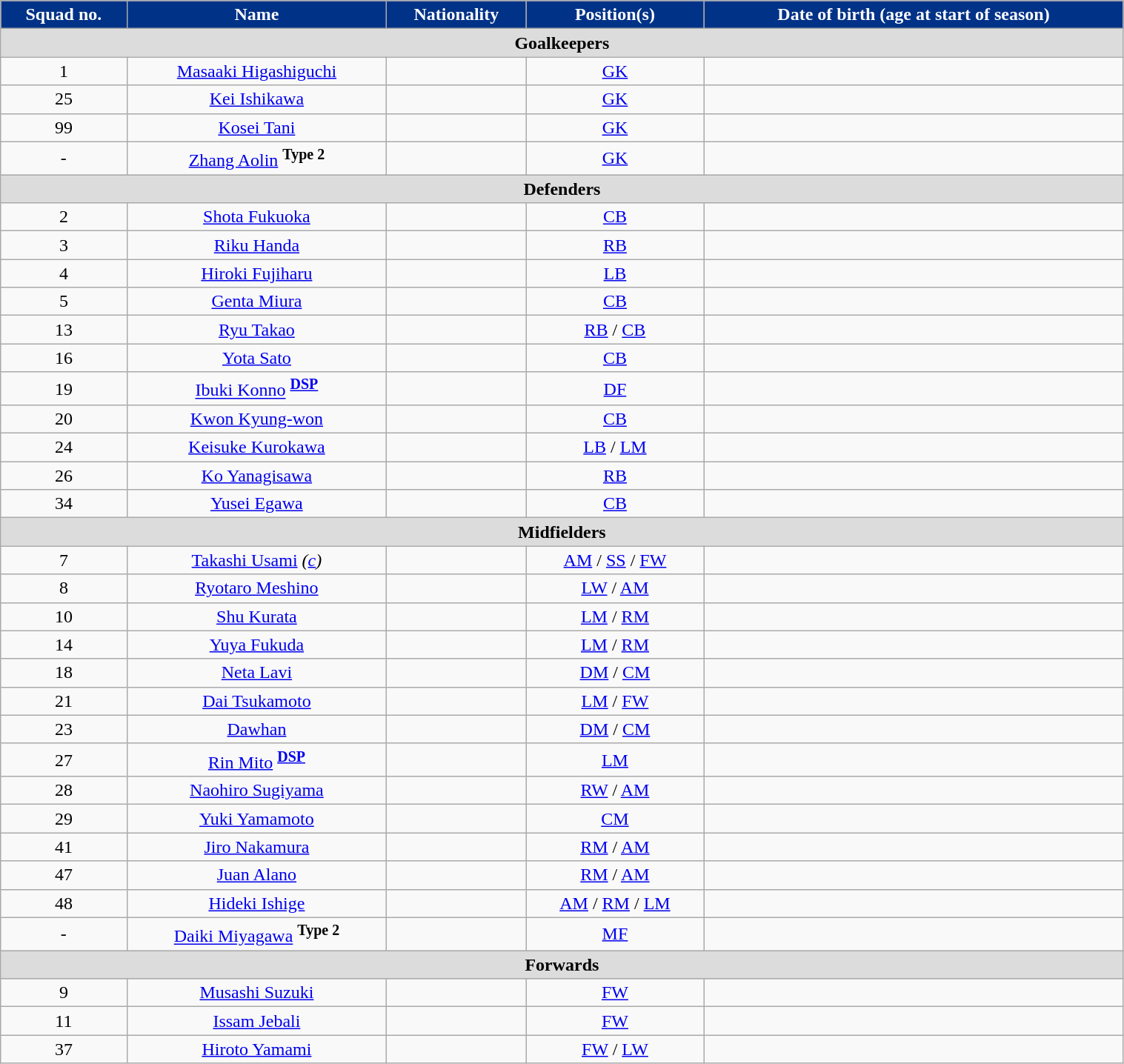<table class="wikitable" style="text-align:center;width:80%">
<tr>
<th style="background:#003287; color:white; text-align:center;">Squad no.</th>
<th style="background:#003287; color:white; text-align:center;">Name</th>
<th style="background:#003287; color:white; text-align:center;">Nationality</th>
<th style="background:#003287; color:white; text-align:center;">Position(s)</th>
<th style="background:#003287; color:white; text-align:center;">Date of birth (age at start of season)</th>
</tr>
<tr>
<th colspan="5" style="background:#dcdcdc; text-align:center;">Goalkeepers</th>
</tr>
<tr>
<td>1</td>
<td><a href='#'>Masaaki Higashiguchi</a></td>
<td></td>
<td><a href='#'>GK</a></td>
<td></td>
</tr>
<tr>
<td>25</td>
<td><a href='#'>Kei Ishikawa</a></td>
<td></td>
<td><a href='#'>GK</a></td>
<td></td>
</tr>
<tr>
<td>99</td>
<td><a href='#'>Kosei Tani</a></td>
<td></td>
<td><a href='#'>GK</a></td>
<td></td>
</tr>
<tr>
<td>-</td>
<td><a href='#'>Zhang Aolin</a> <sup><strong>Type 2</strong></sup></td>
<td></td>
<td><a href='#'>GK</a></td>
<td></td>
</tr>
<tr>
<th colspan="5" style="background:#dcdcdc; text-align:center;">Defenders</th>
</tr>
<tr>
<td>2</td>
<td><a href='#'>Shota Fukuoka</a></td>
<td></td>
<td><a href='#'>CB</a></td>
<td></td>
</tr>
<tr>
<td>3</td>
<td><a href='#'>Riku Handa</a></td>
<td></td>
<td><a href='#'>RB</a></td>
<td></td>
</tr>
<tr>
<td>4</td>
<td><a href='#'>Hiroki Fujiharu</a></td>
<td></td>
<td><a href='#'>LB</a></td>
<td></td>
</tr>
<tr>
<td>5</td>
<td><a href='#'>Genta Miura</a></td>
<td></td>
<td><a href='#'>CB</a></td>
<td></td>
</tr>
<tr>
<td>13</td>
<td><a href='#'>Ryu Takao</a></td>
<td></td>
<td><a href='#'>RB</a> / <a href='#'>CB</a></td>
<td></td>
</tr>
<tr>
<td>16</td>
<td><a href='#'>Yota Sato</a></td>
<td></td>
<td><a href='#'>CB</a></td>
<td></td>
</tr>
<tr>
<td>19</td>
<td><a href='#'>Ibuki Konno</a> <sup><strong><a href='#'>DSP</a></strong></sup></td>
<td></td>
<td><a href='#'>DF</a></td>
<td></td>
</tr>
<tr>
<td>20</td>
<td><a href='#'>Kwon Kyung-won</a></td>
<td></td>
<td><a href='#'>CB</a></td>
<td></td>
</tr>
<tr>
<td>24</td>
<td><a href='#'>Keisuke Kurokawa</a></td>
<td></td>
<td><a href='#'>LB</a> / <a href='#'>LM</a></td>
<td></td>
</tr>
<tr>
<td>26</td>
<td><a href='#'>Ko Yanagisawa</a></td>
<td></td>
<td><a href='#'>RB</a></td>
<td></td>
</tr>
<tr>
<td>34</td>
<td><a href='#'>Yusei Egawa</a></td>
<td></td>
<td><a href='#'>CB</a></td>
<td></td>
</tr>
<tr>
<th colspan="5" style="background:#dcdcdc; text-align:center;">Midfielders</th>
</tr>
<tr>
<td>7</td>
<td><a href='#'>Takashi Usami</a> <em>(<a href='#'>c</a>)</em></td>
<td></td>
<td><a href='#'>AM</a> / <a href='#'>SS</a> / <a href='#'>FW</a></td>
<td></td>
</tr>
<tr>
<td>8</td>
<td><a href='#'>Ryotaro Meshino</a></td>
<td></td>
<td><a href='#'>LW</a> / <a href='#'>AM</a></td>
<td></td>
</tr>
<tr>
<td>10</td>
<td><a href='#'>Shu Kurata</a></td>
<td></td>
<td><a href='#'>LM</a> / <a href='#'>RM</a></td>
<td></td>
</tr>
<tr>
<td>14</td>
<td><a href='#'>Yuya Fukuda</a></td>
<td></td>
<td><a href='#'>LM</a> / <a href='#'>RM</a></td>
<td></td>
</tr>
<tr>
<td>18</td>
<td><a href='#'>Neta Lavi</a></td>
<td></td>
<td><a href='#'>DM</a> / <a href='#'>CM</a></td>
<td></td>
</tr>
<tr>
<td>21</td>
<td><a href='#'>Dai Tsukamoto</a></td>
<td></td>
<td><a href='#'>LM</a> / <a href='#'>FW</a></td>
<td></td>
</tr>
<tr>
<td>23</td>
<td><a href='#'>Dawhan</a></td>
<td></td>
<td><a href='#'>DM</a> / <a href='#'>CM</a></td>
<td></td>
</tr>
<tr>
<td>27</td>
<td><a href='#'>Rin Mito</a> <sup><strong><a href='#'>DSP</a></strong></sup></td>
<td></td>
<td><a href='#'>LM</a></td>
<td></td>
</tr>
<tr>
<td>28</td>
<td><a href='#'>Naohiro Sugiyama</a></td>
<td></td>
<td><a href='#'>RW</a> / <a href='#'>AM</a></td>
<td></td>
</tr>
<tr>
<td>29</td>
<td><a href='#'>Yuki Yamamoto</a></td>
<td></td>
<td><a href='#'>CM</a></td>
<td></td>
</tr>
<tr>
<td>41</td>
<td><a href='#'>Jiro Nakamura</a></td>
<td></td>
<td><a href='#'>RM</a> / <a href='#'>AM</a></td>
<td></td>
</tr>
<tr>
<td>47</td>
<td><a href='#'>Juan Alano</a></td>
<td></td>
<td><a href='#'>RM</a> / <a href='#'>AM</a></td>
<td></td>
</tr>
<tr>
<td>48</td>
<td><a href='#'>Hideki Ishige</a></td>
<td></td>
<td><a href='#'>AM</a> / <a href='#'>RM</a> / <a href='#'>LM</a></td>
<td></td>
</tr>
<tr>
<td>-</td>
<td><a href='#'>Daiki Miyagawa</a> <sup><strong>Type 2</strong></sup></td>
<td></td>
<td><a href='#'>MF</a></td>
<td></td>
</tr>
<tr>
<th colspan="12" style="background:#dcdcdc; text-align:center;">Forwards</th>
</tr>
<tr>
<td>9</td>
<td><a href='#'>Musashi Suzuki</a></td>
<td></td>
<td><a href='#'>FW</a></td>
<td></td>
</tr>
<tr>
<td>11</td>
<td><a href='#'>Issam Jebali</a></td>
<td></td>
<td><a href='#'>FW</a></td>
<td></td>
</tr>
<tr>
<td>37</td>
<td><a href='#'>Hiroto Yamami</a></td>
<td></td>
<td><a href='#'>FW</a> / <a href='#'>LW</a></td>
<td></td>
</tr>
</table>
